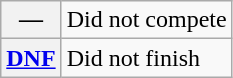<table class="wikitable">
<tr>
<th scope="row">—</th>
<td>Did not compete</td>
</tr>
<tr>
<th scope="row"><a href='#'>DNF</a></th>
<td>Did not finish</td>
</tr>
</table>
